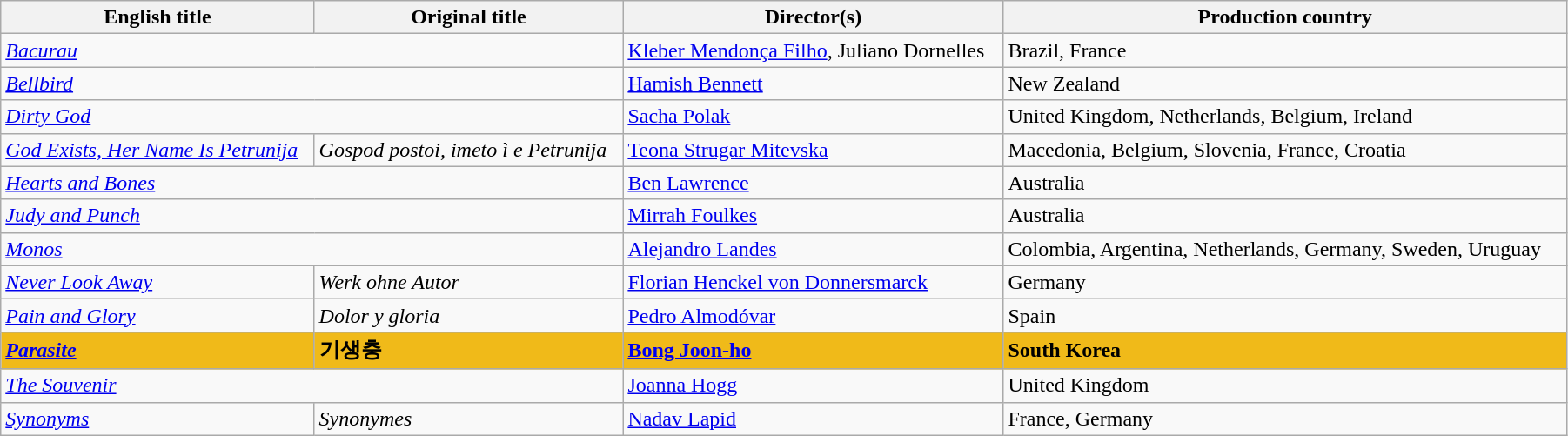<table class="wikitable" style="width:95%; margin-bottom:2px">
<tr>
<th>English title</th>
<th>Original title</th>
<th>Director(s)</th>
<th>Production country</th>
</tr>
<tr>
<td colspan="2"><em><a href='#'>Bacurau</a></em></td>
<td><a href='#'>Kleber Mendonça Filho</a>, Juliano Dornelles</td>
<td>Brazil, France</td>
</tr>
<tr>
<td colspan="2"><em><a href='#'>Bellbird</a></em></td>
<td><a href='#'>Hamish Bennett</a></td>
<td>New Zealand</td>
</tr>
<tr>
<td colspan="2"><em><a href='#'>Dirty God</a></em></td>
<td><a href='#'>Sacha Polak</a></td>
<td>United Kingdom, Netherlands, Belgium, Ireland</td>
</tr>
<tr>
<td><em><a href='#'>God Exists, Her Name Is Petrunija</a></em></td>
<td><em>Gospod postoi, imeto ì e Petrunija</em></td>
<td><a href='#'>Teona Strugar Mitevska</a></td>
<td>Macedonia, Belgium, Slovenia, France, Croatia</td>
</tr>
<tr>
<td colspan="2"><em><a href='#'>Hearts and Bones</a></em></td>
<td><a href='#'>Ben Lawrence</a></td>
<td>Australia</td>
</tr>
<tr>
<td colspan="2"><em><a href='#'>Judy and Punch</a></em></td>
<td><a href='#'>Mirrah Foulkes</a></td>
<td>Australia</td>
</tr>
<tr>
<td colspan="2"><em><a href='#'>Monos</a></em></td>
<td><a href='#'>Alejandro Landes</a></td>
<td>Colombia, Argentina, Netherlands, Germany, Sweden, Uruguay</td>
</tr>
<tr>
<td><em><a href='#'>Never Look Away</a></em></td>
<td><em>Werk ohne Autor</em></td>
<td><a href='#'>Florian Henckel von Donnersmarck</a></td>
<td>Germany</td>
</tr>
<tr>
<td><em><a href='#'>Pain and Glory</a></em></td>
<td><em>Dolor y gloria</em></td>
<td><a href='#'>Pedro Almodóvar</a></td>
<td>Spain</td>
</tr>
<tr style="background:#F0BA19;font-weight: bold;">
<td><em><a href='#'>Parasite</a></em></td>
<td>기생충</td>
<td><a href='#'>Bong Joon-ho</a></td>
<td>South Korea</td>
</tr>
<tr>
<td colspan="2"><em><a href='#'>The Souvenir</a></em></td>
<td><a href='#'>Joanna Hogg</a></td>
<td>United Kingdom</td>
</tr>
<tr>
<td><em><a href='#'>Synonyms</a></em></td>
<td><em>Synonymes</em></td>
<td><a href='#'>Nadav Lapid</a></td>
<td>France, Germany</td>
</tr>
</table>
